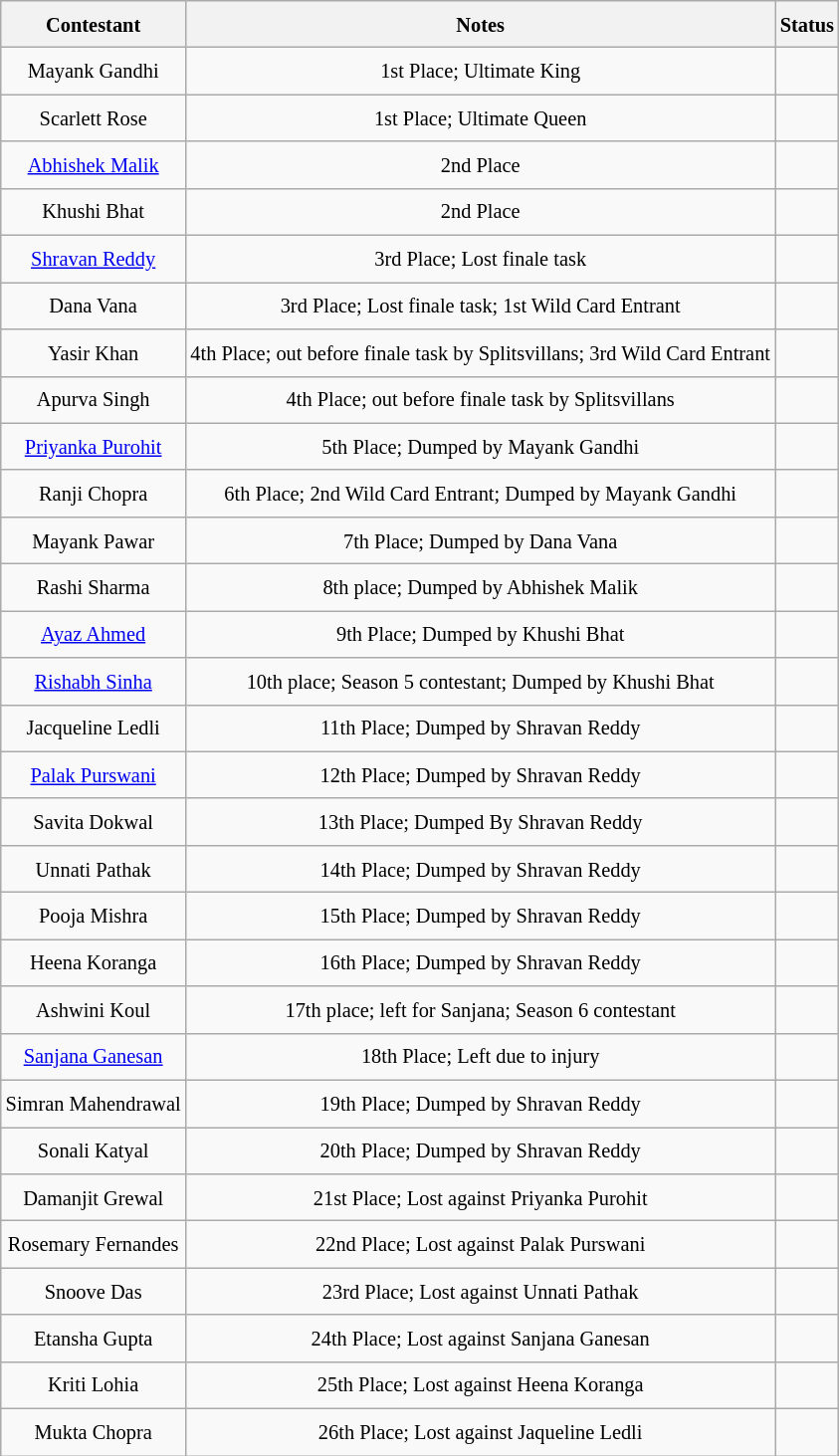<table class="wikitable sortable" style=" text-align:center; font-size:85%;  line-height:25px; width:auto;">
<tr>
<th>Contestant</th>
<th scope="col">Notes</th>
<th scope="col">Status</th>
</tr>
<tr>
<td>Mayank Gandhi</td>
<td>1st Place; Ultimate King</td>
<td></td>
</tr>
<tr>
<td>Scarlett Rose</td>
<td>1st Place; Ultimate Queen</td>
<td></td>
</tr>
<tr>
<td><a href='#'>Abhishek Malik</a></td>
<td>2nd Place</td>
<td></td>
</tr>
<tr>
<td>Khushi Bhat</td>
<td>2nd Place</td>
<td></td>
</tr>
<tr>
<td><a href='#'>Shravan Reddy</a></td>
<td>3rd Place; Lost finale task</td>
<td></td>
</tr>
<tr>
<td>Dana Vana</td>
<td>3rd Place; Lost finale task; 1st Wild Card Entrant</td>
<td></td>
</tr>
<tr>
<td>Yasir Khan</td>
<td>4th Place; out before finale task by Splitsvillans; 3rd Wild Card Entrant</td>
<td></td>
</tr>
<tr>
<td>Apurva Singh</td>
<td>4th Place; out before finale task by Splitsvillans</td>
<td></td>
</tr>
<tr>
<td><a href='#'>Priyanka Purohit</a></td>
<td>5th Place; Dumped by Mayank Gandhi</td>
<td></td>
</tr>
<tr>
<td>Ranji Chopra</td>
<td>6th Place; 2nd Wild Card Entrant; Dumped by Mayank Gandhi</td>
<td></td>
</tr>
<tr>
<td>Mayank Pawar</td>
<td>7th Place; Dumped by Dana Vana</td>
<td></td>
</tr>
<tr>
<td>Rashi Sharma</td>
<td>8th place; Dumped by  Abhishek Malik</td>
<td></td>
</tr>
<tr>
<td><a href='#'>Ayaz Ahmed</a></td>
<td>9th Place; Dumped by Khushi Bhat</td>
<td></td>
</tr>
<tr>
<td><a href='#'>Rishabh Sinha</a></td>
<td>10th place; Season 5 contestant; Dumped by Khushi Bhat</td>
<td></td>
</tr>
<tr>
<td>Jacqueline Ledli</td>
<td>11th Place; Dumped by Shravan Reddy</td>
<td></td>
</tr>
<tr>
<td><a href='#'>Palak Purswani</a></td>
<td>12th Place; Dumped by Shravan Reddy</td>
<td></td>
</tr>
<tr>
<td>Savita Dokwal</td>
<td>13th Place; Dumped By Shravan Reddy</td>
<td></td>
</tr>
<tr>
<td>Unnati Pathak</td>
<td>14th Place; Dumped by Shravan Reddy</td>
<td></td>
</tr>
<tr>
<td>Pooja Mishra</td>
<td>15th Place; Dumped by Shravan Reddy</td>
<td></td>
</tr>
<tr>
<td>Heena Koranga</td>
<td>16th Place; Dumped by Shravan Reddy</td>
<td></td>
</tr>
<tr>
<td>Ashwini Koul</td>
<td>17th place; left for Sanjana; Season 6 contestant</td>
<td></td>
</tr>
<tr>
<td><a href='#'>Sanjana Ganesan</a></td>
<td>18th Place; Left due to injury</td>
<td></td>
</tr>
<tr>
<td>Simran Mahendrawal</td>
<td>19th Place; Dumped by Shravan Reddy</td>
<td></td>
</tr>
<tr>
<td>Sonali Katyal</td>
<td>20th Place; Dumped by Shravan Reddy</td>
<td></td>
</tr>
<tr>
<td>Damanjit Grewal</td>
<td>21st Place; Lost against Priyanka Purohit</td>
<td></td>
</tr>
<tr>
<td>Rosemary Fernandes</td>
<td>22nd Place;  Lost against Palak Purswani</td>
<td></td>
</tr>
<tr>
<td>Snoove Das</td>
<td>23rd Place; Lost against Unnati Pathak</td>
<td></td>
</tr>
<tr>
<td>Etansha Gupta</td>
<td>24th Place; Lost against Sanjana Ganesan</td>
<td></td>
</tr>
<tr>
<td>Kriti Lohia</td>
<td>25th Place; Lost against Heena Koranga</td>
<td></td>
</tr>
<tr>
<td>Mukta Chopra</td>
<td>26th Place; Lost against Jaqueline Ledli</td>
<td></td>
</tr>
</table>
